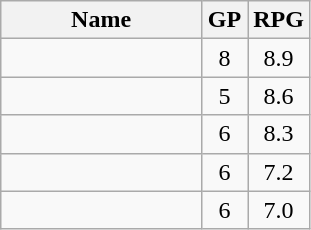<table class=wikitable>
<tr>
<th>Name</th>
<th width="15%">GP</th>
<th width="20%">RPG</th>
</tr>
<tr>
<td></td>
<td align=center>8</td>
<td align=center>8.9</td>
</tr>
<tr>
<td></td>
<td align=center>5</td>
<td align=center>8.6</td>
</tr>
<tr>
<td></td>
<td align=center>6</td>
<td align=center>8.3</td>
</tr>
<tr>
<td></td>
<td align=center>6</td>
<td align=center>7.2</td>
</tr>
<tr>
<td></td>
<td align=center>6</td>
<td align=center>7.0</td>
</tr>
</table>
